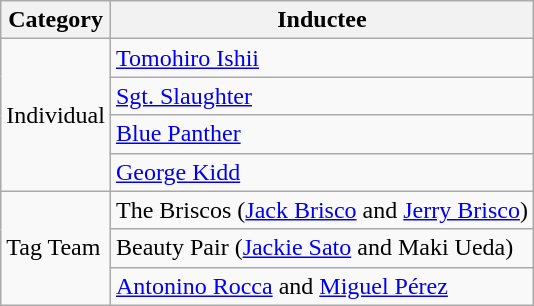<table class="wikitable">
<tr>
<th>Category</th>
<th>Inductee</th>
</tr>
<tr>
<td rowspan=4>Individual</td>
<td><a href='#'>Tomohiro Ishii</a></td>
</tr>
<tr>
<td><a href='#'>Sgt. Slaughter</a></td>
</tr>
<tr>
<td><a href='#'>Blue Panther</a></td>
</tr>
<tr>
<td><a href='#'>George Kidd</a></td>
</tr>
<tr>
<td rowspan=3>Tag Team</td>
<td>The Briscos (<a href='#'>Jack Brisco</a> and <a href='#'>Jerry Brisco</a>)</td>
</tr>
<tr>
<td>Beauty Pair (<a href='#'>Jackie Sato</a> and Maki Ueda)</td>
</tr>
<tr>
<td><a href='#'>Antonino Rocca</a> and <a href='#'>Miguel Pérez</a></td>
</tr>
</table>
